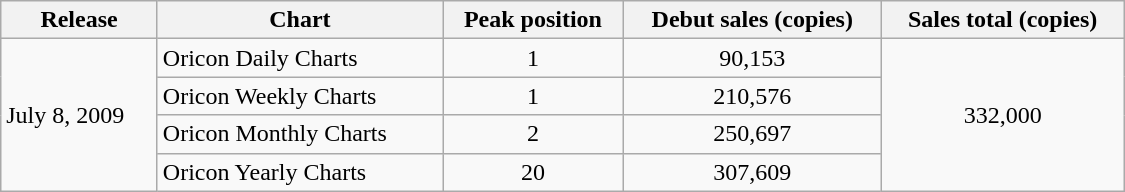<table class="wikitable" width="750px">
<tr>
<th>Release</th>
<th>Chart</th>
<th>Peak position</th>
<th>Debut sales (copies)</th>
<th>Sales total (copies)</th>
</tr>
<tr>
<td rowspan="4">July 8, 2009</td>
<td>Oricon Daily Charts</td>
<td align="center">1</td>
<td align="center">90,153</td>
<td rowspan="4" align="center">332,000</td>
</tr>
<tr>
<td>Oricon Weekly Charts</td>
<td align="center">1</td>
<td align="center">210,576</td>
</tr>
<tr>
<td>Oricon Monthly Charts</td>
<td align="center">2</td>
<td align="center">250,697</td>
</tr>
<tr>
<td>Oricon Yearly Charts</td>
<td align="center">20</td>
<td align="center">307,609</td>
</tr>
</table>
